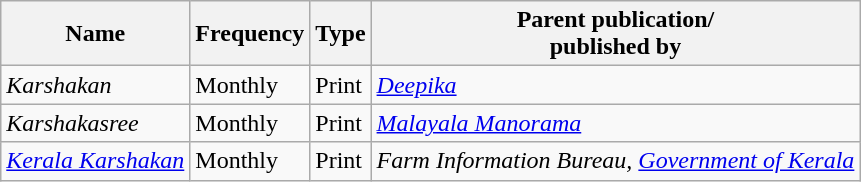<table class="wikitable">
<tr>
<th>Name</th>
<th>Frequency</th>
<th>Type</th>
<th>Parent publication/<br>published by</th>
</tr>
<tr>
<td><em>Karshakan</em></td>
<td>Monthly</td>
<td>Print</td>
<td><em><a href='#'>Deepika</a></em></td>
</tr>
<tr>
<td><em>Karshakasree</em></td>
<td>Monthly</td>
<td>Print</td>
<td><em><a href='#'>Malayala Manorama</a></em></td>
</tr>
<tr>
<td><em><a href='#'>Kerala Karshakan</a></em></td>
<td>Monthly</td>
<td>Print</td>
<td><em>Farm Information Bureau, <a href='#'>Government of Kerala</a></em></td>
</tr>
</table>
